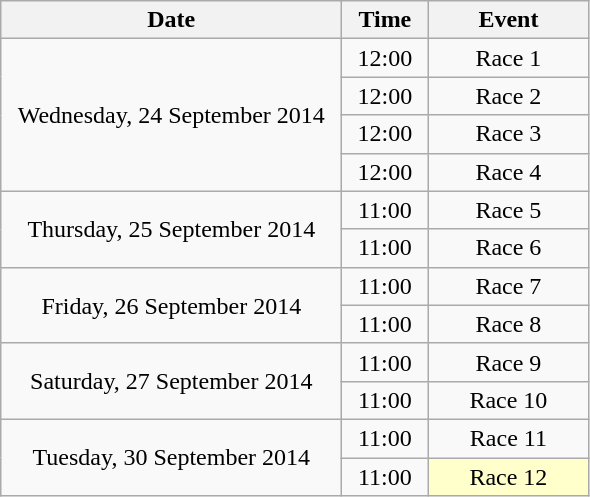<table class = "wikitable" style="text-align:center;">
<tr>
<th width=220>Date</th>
<th width=50>Time</th>
<th width=100>Event</th>
</tr>
<tr>
<td rowspan=4>Wednesday, 24 September 2014</td>
<td>12:00</td>
<td>Race 1</td>
</tr>
<tr>
<td>12:00</td>
<td>Race 2</td>
</tr>
<tr>
<td>12:00</td>
<td>Race 3</td>
</tr>
<tr>
<td>12:00</td>
<td>Race 4</td>
</tr>
<tr>
<td rowspan=2>Thursday, 25 September 2014</td>
<td>11:00</td>
<td>Race 5</td>
</tr>
<tr>
<td>11:00</td>
<td>Race 6</td>
</tr>
<tr>
<td rowspan=2>Friday, 26 September 2014</td>
<td>11:00</td>
<td>Race 7</td>
</tr>
<tr>
<td>11:00</td>
<td>Race 8</td>
</tr>
<tr>
<td rowspan=2>Saturday, 27 September 2014</td>
<td>11:00</td>
<td>Race 9</td>
</tr>
<tr>
<td>11:00</td>
<td>Race 10</td>
</tr>
<tr>
<td rowspan=2>Tuesday, 30 September 2014</td>
<td>11:00</td>
<td>Race 11</td>
</tr>
<tr>
<td>11:00</td>
<td bgcolor=ffffcc>Race 12</td>
</tr>
</table>
